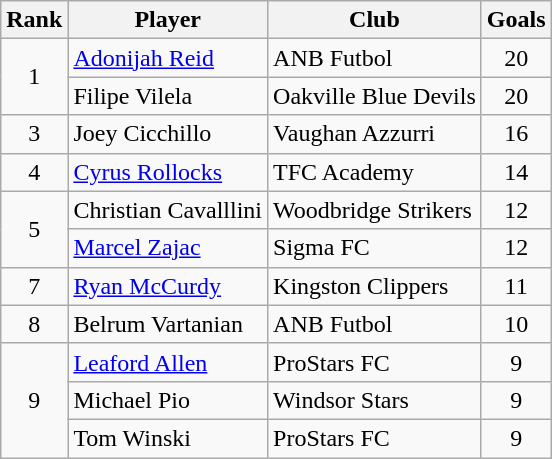<table class="wikitable">
<tr>
<th>Rank</th>
<th>Player</th>
<th>Club</th>
<th>Goals</th>
</tr>
<tr>
<td align=center rowspan=2>1</td>
<td> <a href='#'>Adonijah Reid</a></td>
<td>ANB Futbol</td>
<td align=center>20</td>
</tr>
<tr>
<td> Filipe Vilela</td>
<td>Oakville Blue Devils</td>
<td align=center>20</td>
</tr>
<tr>
<td align=center>3</td>
<td> Joey Cicchillo</td>
<td>Vaughan Azzurri</td>
<td align=center>16</td>
</tr>
<tr>
<td align=center>4</td>
<td> <a href='#'>Cyrus Rollocks</a></td>
<td>TFC Academy</td>
<td align=center>14</td>
</tr>
<tr>
<td align=center rowspan=2>5</td>
<td> Christian Cavalllini</td>
<td>Woodbridge Strikers</td>
<td align=center>12</td>
</tr>
<tr>
<td> <a href='#'>Marcel Zajac</a></td>
<td>Sigma FC</td>
<td align=center>12</td>
</tr>
<tr>
<td align=center>7</td>
<td> <a href='#'>Ryan McCurdy</a></td>
<td>Kingston Clippers</td>
<td align=center>11</td>
</tr>
<tr>
<td align=center>8</td>
<td> Belrum Vartanian</td>
<td>ANB Futbol</td>
<td align=center>10</td>
</tr>
<tr>
<td align=center rowspan=3>9</td>
<td> <a href='#'>Leaford Allen</a></td>
<td>ProStars FC</td>
<td align=center>9</td>
</tr>
<tr>
<td> Michael Pio</td>
<td>Windsor Stars</td>
<td align=center>9</td>
</tr>
<tr>
<td> Tom Winski</td>
<td>ProStars FC</td>
<td align=center>9</td>
</tr>
</table>
